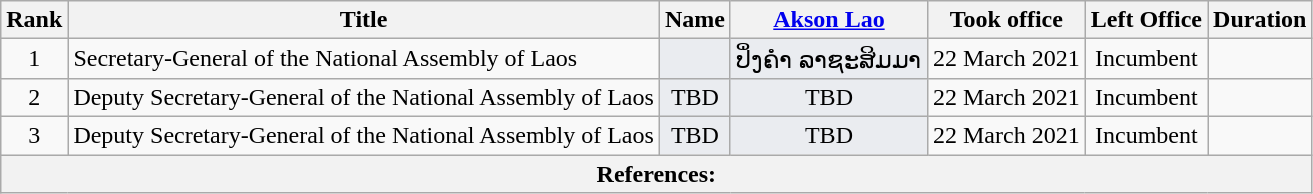<table class="wikitable sortable" style=text-align:center>
<tr>
<th>Rank</th>
<th>Title</th>
<th>Name</th>
<th class="unsortable"><a href='#'>Akson Lao</a></th>
<th>Took office</th>
<th>Left Office</th>
<th>Duration</th>
</tr>
<tr>
<td>1</td>
<td align="left">Secretary-General of the National Assembly of Laos</td>
<td bgcolor = #EAECF0></td>
<td bgcolor = #EAECF0>ປິ່ງຄຳ ລາຊະສິມມາ</td>
<td>22 March 2021</td>
<td>Incumbent</td>
<td></td>
</tr>
<tr>
<td>2</td>
<td align="left">Deputy Secretary-General of the National Assembly of Laos</td>
<td bgcolor = #EAECF0>TBD</td>
<td bgcolor = #EAECF0>TBD</td>
<td>22 March 2021</td>
<td>Incumbent</td>
<td></td>
</tr>
<tr>
<td>3</td>
<td align="left">Deputy Secretary-General of the National Assembly of Laos</td>
<td bgcolor = #EAECF0>TBD</td>
<td bgcolor = #EAECF0>TBD</td>
<td>22 March 2021</td>
<td>Incumbent</td>
<td></td>
</tr>
<tr>
<th colspan="7" unsortable><strong>References:</strong><br></th>
</tr>
</table>
